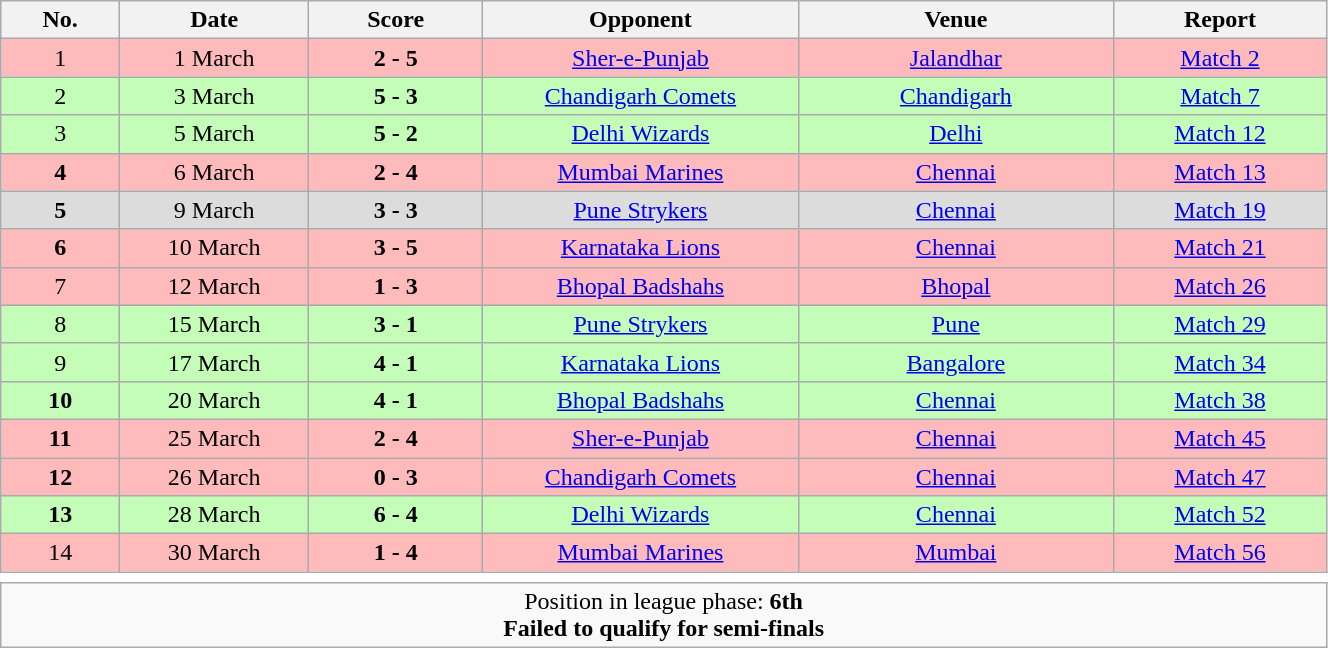<table class=wikitable style="width:70%;text-align:center;border:none">
<tr>
<th width=10>No.</th>
<th width=15>Date</th>
<th width=25>Score</th>
<th width=35>Opponent</th>
<th width=15>Venue</th>
<th width=15>Report</th>
</tr>
<tr style="background:#fbb;">
<td>1</td>
<td>1 March</td>
<td><strong>2 - 5</strong></td>
<td><a href='#'>Sher-e-Punjab</a></td>
<td><a href='#'>Jalandhar</a></td>
<td><a href='#'>Match 2</a></td>
</tr>
<tr style="background:#c3fdb8;">
<td>2</td>
<td>3 March</td>
<td><strong>5 - 3</strong></td>
<td><a href='#'>Chandigarh Comets</a></td>
<td><a href='#'>Chandigarh</a></td>
<td><a href='#'>Match 7</a></td>
</tr>
<tr style="background:#c3fdb8;">
<td>3</td>
<td>5 March</td>
<td><strong>5 - 2</strong></td>
<td><a href='#'>Delhi Wizards</a></td>
<td><a href='#'>Delhi</a></td>
<td><a href='#'>Match 12</a></td>
</tr>
<tr style="background:#fbb;">
<td><strong>4</strong></td>
<td>6 March</td>
<td><strong>2 - 4</strong></td>
<td><a href='#'>Mumbai Marines</a></td>
<td><a href='#'>Chennai</a></td>
<td><a href='#'>Match 13</a></td>
</tr>
<tr style="background:#dcdcdc;">
<td><strong>5</strong></td>
<td>9 March</td>
<td><strong>3 - 3</strong></td>
<td><a href='#'>Pune Strykers</a></td>
<td><a href='#'>Chennai</a></td>
<td><a href='#'>Match 19</a></td>
</tr>
<tr style="background:#fbb;">
<td><strong>6</strong></td>
<td>10 March</td>
<td><strong>3 - 5</strong></td>
<td><a href='#'>Karnataka Lions</a></td>
<td><a href='#'>Chennai</a></td>
<td><a href='#'>Match 21</a></td>
</tr>
<tr style="background:#fbb;">
<td>7</td>
<td>12 March</td>
<td><strong>1 - 3</strong></td>
<td><a href='#'>Bhopal Badshahs</a></td>
<td><a href='#'>Bhopal</a></td>
<td><a href='#'>Match 26</a></td>
</tr>
<tr style="background:#c3fdb8;">
<td>8</td>
<td>15 March</td>
<td><strong>3 - 1</strong></td>
<td><a href='#'>Pune Strykers</a></td>
<td><a href='#'>Pune</a></td>
<td><a href='#'>Match 29</a></td>
</tr>
<tr style="background:#c3fdb8;">
<td>9</td>
<td>17 March</td>
<td><strong>4 - 1</strong></td>
<td><a href='#'>Karnataka Lions</a></td>
<td><a href='#'>Bangalore</a></td>
<td><a href='#'>Match 34</a></td>
</tr>
<tr style="background:#c3fdb8;">
<td><strong>10</strong></td>
<td>20 March</td>
<td><strong>4 - 1</strong></td>
<td><a href='#'>Bhopal Badshahs</a></td>
<td><a href='#'>Chennai</a></td>
<td><a href='#'>Match 38</a></td>
</tr>
<tr style="background:#fbb;">
<td><strong>11</strong></td>
<td>25 March</td>
<td><strong>2 - 4</strong></td>
<td><a href='#'>Sher-e-Punjab</a></td>
<td><a href='#'>Chennai</a></td>
<td><a href='#'>Match 45</a></td>
</tr>
<tr style="background:#fbb;">
<td><strong>12</strong></td>
<td>26 March</td>
<td><strong>0 - 3</strong></td>
<td><a href='#'>Chandigarh Comets</a></td>
<td><a href='#'>Chennai</a></td>
<td><a href='#'>Match 47</a></td>
</tr>
<tr style="background:#c3fdb8;">
<td><strong>13</strong></td>
<td>28 March</td>
<td><strong>6 - 4</strong></td>
<td><a href='#'>Delhi Wizards</a></td>
<td><a href='#'>Chennai</a></td>
<td><a href='#'>Match 52</a></td>
</tr>
<tr style="background:#fbb;">
<td>14</td>
<td>30 March</td>
<td><strong>1 - 4</strong></td>
<td><a href='#'>Mumbai Marines</a></td>
<td><a href='#'>Mumbai</a></td>
<td><a href='#'>Match 56</a></td>
</tr>
<tr>
<td colspan="6" style="background:#ffffff; border:none"></td>
</tr>
<tr>
<td colspan="6">Position in league phase: <strong>6th</strong><br><strong>Failed to qualify for semi-finals</strong></td>
</tr>
</table>
